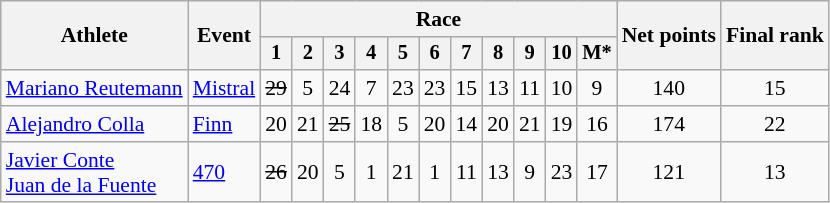<table class="wikitable" style="font-size:90%">
<tr>
<th rowspan="2">Athlete</th>
<th rowspan="2">Event</th>
<th colspan=11>Race</th>
<th rowspan=2>Net points</th>
<th rowspan=2>Final rank</th>
</tr>
<tr style="font-size:95%">
<th>1</th>
<th>2</th>
<th>3</th>
<th>4</th>
<th>5</th>
<th>6</th>
<th>7</th>
<th>8</th>
<th>9</th>
<th>10</th>
<th>M*</th>
</tr>
<tr align=center>
<td align=left><a href='#'>Mariano Reutemann</a></td>
<td align=left><a href='#'>Mistral</a></td>
<td><s>29</s></td>
<td>5</td>
<td>24</td>
<td>7</td>
<td>23</td>
<td>23</td>
<td>15</td>
<td>13</td>
<td>11</td>
<td>10</td>
<td>9</td>
<td>140</td>
<td>15</td>
</tr>
<tr align=center>
<td align=left><a href='#'>Alejandro Colla</a></td>
<td align=left><a href='#'>Finn</a></td>
<td>20</td>
<td>21</td>
<td><s>25</s></td>
<td>18</td>
<td>5</td>
<td>20</td>
<td>14</td>
<td>20</td>
<td>21</td>
<td>19</td>
<td>16</td>
<td>174</td>
<td>22</td>
</tr>
<tr align=center>
<td align=left><a href='#'>Javier Conte</a><br><a href='#'>Juan de la Fuente</a></td>
<td align=left><a href='#'>470</a></td>
<td><s>26</s></td>
<td>20</td>
<td>5</td>
<td>1</td>
<td>21</td>
<td>1</td>
<td>11</td>
<td>13</td>
<td>9</td>
<td>23</td>
<td>17</td>
<td>121</td>
<td>13</td>
</tr>
</table>
